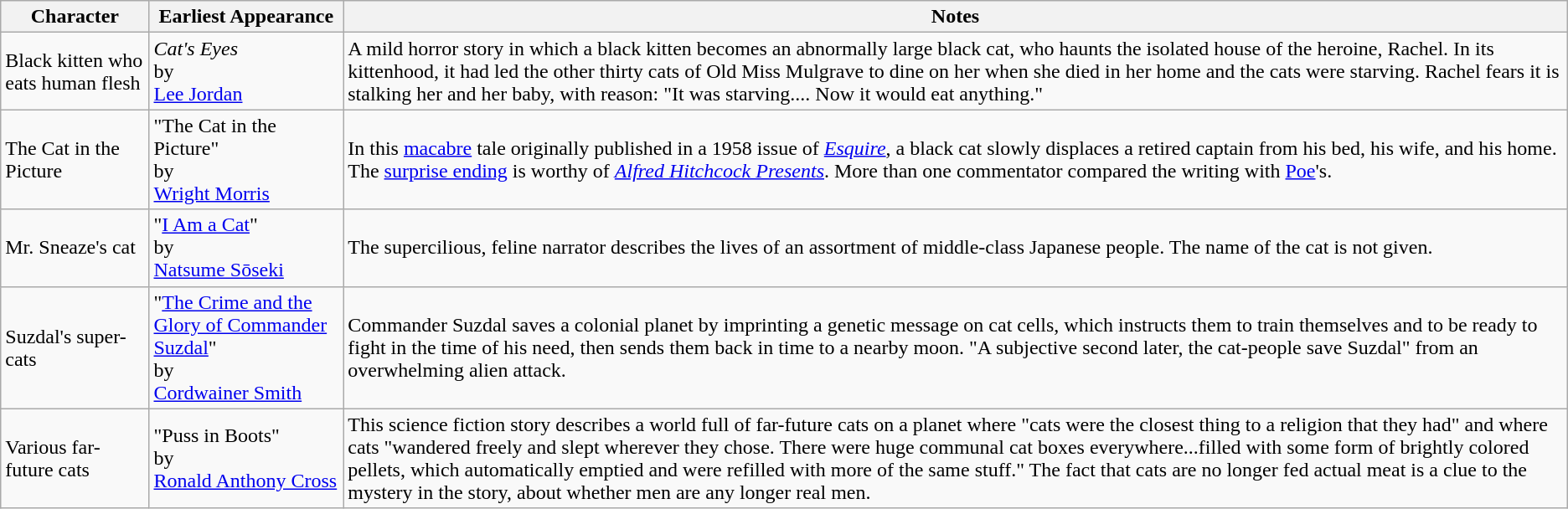<table class="wikitable sortable">
<tr>
<th>Character</th>
<th>Earliest Appearance</th>
<th>Notes</th>
</tr>
<tr>
<td>Black kitten who eats human flesh</td>
<td><em>Cat's Eyes</em><br>by<br><a href='#'>Lee Jordan</a></td>
<td>A mild horror story in which a black kitten becomes an abnormally large black cat, who haunts the isolated house of the heroine, Rachel. In its kittenhood, it had led the other thirty cats of Old Miss Mulgrave to dine on her when she died in her home and the cats were starving. Rachel fears it is stalking her and her baby, with reason: "It was starving.... Now it would eat anything."</td>
</tr>
<tr>
<td>The Cat in the Picture</td>
<td>"The Cat in the Picture"<br>by<br><a href='#'>Wright Morris</a></td>
<td>In this <a href='#'>macabre</a> tale originally published in a 1958 issue of <em><a href='#'>Esquire</a></em>, a black cat slowly displaces a retired captain from his bed, his wife, and his home. The <a href='#'>surprise ending</a> is worthy of <em><a href='#'>Alfred Hitchcock Presents</a></em>. More than one commentator compared the writing with <a href='#'>Poe</a>'s.</td>
</tr>
<tr>
<td>Mr. Sneaze's cat</td>
<td>"<a href='#'>I Am a Cat</a>"<br>by<br><a href='#'>Natsume Sōseki</a></td>
<td>The supercilious, feline narrator describes the lives of an assortment of middle-class Japanese people. The name of the cat is not given.</td>
</tr>
<tr>
<td>Suzdal's super-cats</td>
<td>"<a href='#'>The Crime and the Glory of Commander Suzdal</a>"<br>by<br><a href='#'>Cordwainer Smith</a></td>
<td>Commander Suzdal saves a colonial planet by imprinting a genetic message on cat cells, which instructs them to train themselves and to be ready to fight in the time of his need, then sends them back in time to a nearby moon. "A subjective second later, the cat-people save Suzdal" from an overwhelming alien attack.</td>
</tr>
<tr>
<td>Various far-future cats</td>
<td>"Puss in Boots"<br>by<br><a href='#'>Ronald Anthony Cross</a></td>
<td>This science fiction story describes a world full of far-future cats on a planet where "cats were the closest thing to a religion that they had" and where cats "wandered freely and slept wherever they chose. There were huge communal cat boxes everywhere...filled with some form of brightly colored pellets, which automatically emptied and were refilled with more of the same stuff." The fact that cats are no longer fed actual meat is a clue to the mystery in the story, about whether men are any longer real men.</td>
</tr>
</table>
